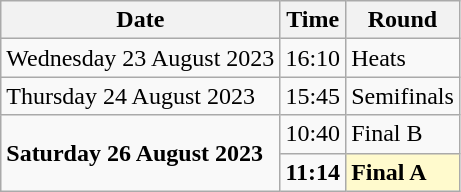<table class="wikitable">
<tr>
<th>Date</th>
<th>Time</th>
<th>Round</th>
</tr>
<tr>
<td>Wednesday 23 August 2023</td>
<td>16:10</td>
<td>Heats</td>
</tr>
<tr>
<td>Thursday 24 August 2023</td>
<td>15:45</td>
<td>Semifinals</td>
</tr>
<tr>
<td rowspan=2><strong>Saturday 26 August 2023</strong></td>
<td>10:40</td>
<td>Final B</td>
</tr>
<tr>
<td><strong>11:14</strong></td>
<td style=background:lemonchiffon><strong>Final A</strong></td>
</tr>
</table>
